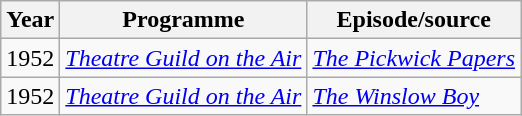<table class="wikitable">
<tr>
<th>Year</th>
<th>Programme</th>
<th>Episode/source</th>
</tr>
<tr>
<td>1952</td>
<td><em><a href='#'>Theatre Guild on the Air</a></em></td>
<td><em><a href='#'>The Pickwick Papers</a></em></td>
</tr>
<tr>
<td>1952</td>
<td><em><a href='#'>Theatre Guild on the Air</a></em></td>
<td><em><a href='#'>The Winslow Boy</a></em></td>
</tr>
</table>
